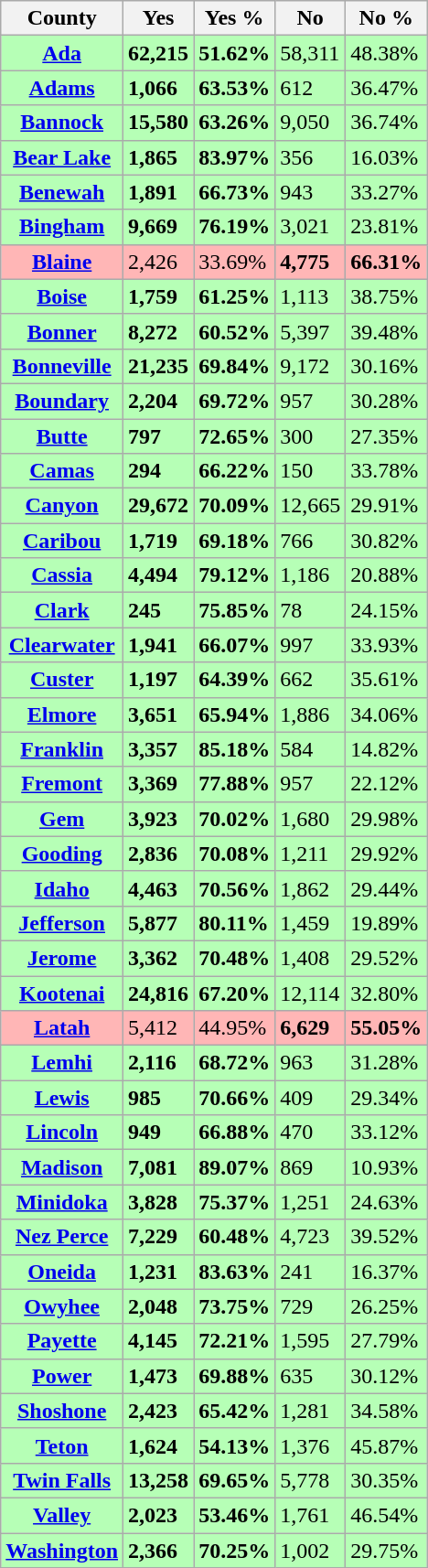<table class="wikitable sortable">
<tr>
<th>County</th>
<th>Yes</th>
<th>Yes %</th>
<th>No</th>
<th>No %</th>
</tr>
<tr>
<th style="background:#b6ffb6;"><a href='#'>Ada</a></th>
<td style="background:#b6ffb6;"><strong>62,215</strong></td>
<td style="background:#b6ffb6;"><strong>51.62%</strong></td>
<td style="background:#b6ffb6;">58,311</td>
<td style="background:#b6ffb6;">48.38%</td>
</tr>
<tr>
<th style="background:#b6ffb6;"><a href='#'>Adams</a></th>
<td style="background:#b6ffb6;"><strong>1,066</strong></td>
<td style="background:#b6ffb6;"><strong>63.53%</strong></td>
<td style="background:#b6ffb6;">612</td>
<td style="background:#b6ffb6;">36.47%</td>
</tr>
<tr>
<th style="background:#b6ffb6;"><a href='#'>Bannock</a></th>
<td style="background:#b6ffb6;"><strong>15,580</strong></td>
<td style="background:#b6ffb6;"><strong>63.26%</strong></td>
<td style="background:#b6ffb6;">9,050</td>
<td style="background:#b6ffb6;">36.74%</td>
</tr>
<tr>
<th style="background:#b6ffb6;"><a href='#'>Bear Lake</a></th>
<td style="background:#b6ffb6;"><strong>1,865</strong></td>
<td style="background:#b6ffb6;"><strong>83.97%</strong></td>
<td style="background:#b6ffb6;">356</td>
<td style="background:#b6ffb6;">16.03%</td>
</tr>
<tr>
<th style="background:#b6ffb6;"><a href='#'>Benewah</a></th>
<td style="background:#b6ffb6;"><strong>1,891</strong></td>
<td style="background:#b6ffb6;"><strong>66.73%</strong></td>
<td style="background:#b6ffb6;">943</td>
<td style="background:#b6ffb6;">33.27%</td>
</tr>
<tr>
<th style="background:#b6ffb6;"><a href='#'>Bingham</a></th>
<td style="background:#b6ffb6;"><strong>9,669</strong></td>
<td style="background:#b6ffb6;"><strong>76.19%</strong></td>
<td style="background:#b6ffb6;">3,021</td>
<td style="background:#b6ffb6;">23.81%</td>
</tr>
<tr>
<th style="background:#ffb6b6;"><a href='#'>Blaine</a></th>
<td style="background:#ffb6b6;">2,426</td>
<td style="background:#ffb6b6;">33.69%</td>
<td style="background:#ffb6b6;"><strong>4,775</strong></td>
<td style="background:#ffb6b6;"><strong>66.31%</strong></td>
</tr>
<tr>
<th style="background:#b6ffb6;"><a href='#'>Boise</a></th>
<td style="background:#b6ffb6;"><strong>1,759</strong></td>
<td style="background:#b6ffb6;"><strong>61.25%</strong></td>
<td style="background:#b6ffb6;">1,113</td>
<td style="background:#b6ffb6;">38.75%</td>
</tr>
<tr>
<th style="background:#b6ffb6;"><a href='#'>Bonner</a></th>
<td style="background:#b6ffb6;"><strong>8,272</strong></td>
<td style="background:#b6ffb6;"><strong>60.52%</strong></td>
<td style="background:#b6ffb6;">5,397</td>
<td style="background:#b6ffb6;">39.48%</td>
</tr>
<tr>
<th style="background:#b6ffb6;"><a href='#'>Bonneville</a></th>
<td style="background:#b6ffb6;"><strong>21,235</strong></td>
<td style="background:#b6ffb6;"><strong>69.84%</strong></td>
<td style="background:#b6ffb6;">9,172</td>
<td style="background:#b6ffb6;">30.16%</td>
</tr>
<tr>
<th style="background:#b6ffb6;"><a href='#'>Boundary</a></th>
<td style="background:#b6ffb6;"><strong>2,204</strong></td>
<td style="background:#b6ffb6;"><strong>69.72%</strong></td>
<td style="background:#b6ffb6;">957</td>
<td style="background:#b6ffb6;">30.28%</td>
</tr>
<tr>
<th style="background:#b6ffb6;"><a href='#'>Butte</a></th>
<td style="background:#b6ffb6;"><strong>797</strong></td>
<td style="background:#b6ffb6;"><strong>72.65%</strong></td>
<td style="background:#b6ffb6;">300</td>
<td style="background:#b6ffb6;">27.35%</td>
</tr>
<tr>
<th style="background:#b6ffb6;"><a href='#'>Camas</a></th>
<td style="background:#b6ffb6;"><strong>294</strong></td>
<td style="background:#b6ffb6;"><strong>66.22%</strong></td>
<td style="background:#b6ffb6;">150</td>
<td style="background:#b6ffb6;">33.78%</td>
</tr>
<tr>
<th style="background:#b6ffb6;"><a href='#'>Canyon</a></th>
<td style="background:#b6ffb6;"><strong>29,672</strong></td>
<td style="background:#b6ffb6;"><strong>70.09%</strong></td>
<td style="background:#b6ffb6;">12,665</td>
<td style="background:#b6ffb6;">29.91%</td>
</tr>
<tr>
<th style="background:#b6ffb6;"><a href='#'>Caribou</a></th>
<td style="background:#b6ffb6;"><strong>1,719</strong></td>
<td style="background:#b6ffb6;"><strong>69.18%</strong></td>
<td style="background:#b6ffb6;">766</td>
<td style="background:#b6ffb6;">30.82%</td>
</tr>
<tr>
<th style="background:#b6ffb6;"><a href='#'>Cassia</a></th>
<td style="background:#b6ffb6;"><strong>4,494</strong></td>
<td style="background:#b6ffb6;"><strong>79.12%</strong></td>
<td style="background:#b6ffb6;">1,186</td>
<td style="background:#b6ffb6;">20.88%</td>
</tr>
<tr>
<th style="background:#b6ffb6;"><a href='#'>Clark</a></th>
<td style="background:#b6ffb6;"><strong>245</strong></td>
<td style="background:#b6ffb6;"><strong>75.85%</strong></td>
<td style="background:#b6ffb6;">78</td>
<td style="background:#b6ffb6;">24.15%</td>
</tr>
<tr>
<th style="background:#b6ffb6;"><a href='#'>Clearwater</a></th>
<td style="background:#b6ffb6;"><strong>1,941</strong></td>
<td style="background:#b6ffb6;"><strong>66.07%</strong></td>
<td style="background:#b6ffb6;">997</td>
<td style="background:#b6ffb6;">33.93%</td>
</tr>
<tr>
<th style="background:#b6ffb6;"><a href='#'>Custer</a></th>
<td style="background:#b6ffb6;"><strong>1,197</strong></td>
<td style="background:#b6ffb6;"><strong>64.39%</strong></td>
<td style="background:#b6ffb6;">662</td>
<td style="background:#b6ffb6;">35.61%</td>
</tr>
<tr>
<th style="background:#b6ffb6;"><a href='#'>Elmore</a></th>
<td style="background:#b6ffb6;"><strong>3,651</strong></td>
<td style="background:#b6ffb6;"><strong>65.94%</strong></td>
<td style="background:#b6ffb6;">1,886</td>
<td style="background:#b6ffb6;">34.06%</td>
</tr>
<tr>
<th style="background:#b6ffb6;"><a href='#'>Franklin</a></th>
<td style="background:#b6ffb6;"><strong>3,357</strong></td>
<td style="background:#b6ffb6;"><strong>85.18%</strong></td>
<td style="background:#b6ffb6;">584</td>
<td style="background:#b6ffb6;">14.82%</td>
</tr>
<tr>
<th style="background:#b6ffb6;"><a href='#'>Fremont</a></th>
<td style="background:#b6ffb6;"><strong>3,369</strong></td>
<td style="background:#b6ffb6;"><strong>77.88%</strong></td>
<td style="background:#b6ffb6;">957</td>
<td style="background:#b6ffb6;">22.12%</td>
</tr>
<tr>
<th style="background:#b6ffb6;"><a href='#'>Gem</a></th>
<td style="background:#b6ffb6;"><strong>3,923</strong></td>
<td style="background:#b6ffb6;"><strong>70.02%</strong></td>
<td style="background:#b6ffb6;">1,680</td>
<td style="background:#b6ffb6;">29.98%</td>
</tr>
<tr>
<th style="background:#b6ffb6;"><a href='#'>Gooding</a></th>
<td style="background:#b6ffb6;"><strong>2,836</strong></td>
<td style="background:#b6ffb6;"><strong>70.08%</strong></td>
<td style="background:#b6ffb6;">1,211</td>
<td style="background:#b6ffb6;">29.92%</td>
</tr>
<tr>
<th style="background:#b6ffb6;"><a href='#'>Idaho</a></th>
<td style="background:#b6ffb6;"><strong>4,463</strong></td>
<td style="background:#b6ffb6;"><strong>70.56%</strong></td>
<td style="background:#b6ffb6;">1,862</td>
<td style="background:#b6ffb6;">29.44%</td>
</tr>
<tr>
<th style="background:#b6ffb6;"><a href='#'>Jefferson</a></th>
<td style="background:#b6ffb6;"><strong>5,877</strong></td>
<td style="background:#b6ffb6;"><strong>80.11%</strong></td>
<td style="background:#b6ffb6;">1,459</td>
<td style="background:#b6ffb6;">19.89%</td>
</tr>
<tr>
<th style="background:#b6ffb6;"><a href='#'>Jerome</a></th>
<td style="background:#b6ffb6;"><strong>3,362</strong></td>
<td style="background:#b6ffb6;"><strong>70.48%</strong></td>
<td style="background:#b6ffb6;">1,408</td>
<td style="background:#b6ffb6;">29.52%</td>
</tr>
<tr>
<th style="background:#b6ffb6;"><a href='#'>Kootenai</a></th>
<td style="background:#b6ffb6;"><strong>24,816</strong></td>
<td style="background:#b6ffb6;"><strong>67.20%</strong></td>
<td style="background:#b6ffb6;">12,114</td>
<td style="background:#b6ffb6;">32.80%</td>
</tr>
<tr>
<th style="background:#ffb6b6;"><a href='#'>Latah</a></th>
<td style="background:#ffb6b6;">5,412</td>
<td style="background:#ffb6b6;">44.95%</td>
<td style="background:#ffb6b6;"><strong>6,629</strong></td>
<td style="background:#ffb6b6;"><strong>55.05%</strong></td>
</tr>
<tr>
<th style="background:#b6ffb6;"><a href='#'>Lemhi</a></th>
<td style="background:#b6ffb6;"><strong>2,116</strong></td>
<td style="background:#b6ffb6;"><strong>68.72%</strong></td>
<td style="background:#b6ffb6;">963</td>
<td style="background:#b6ffb6;">31.28%</td>
</tr>
<tr>
<th style="background:#b6ffb6;"><a href='#'>Lewis</a></th>
<td style="background:#b6ffb6;"><strong>985</strong></td>
<td style="background:#b6ffb6;"><strong>70.66%</strong></td>
<td style="background:#b6ffb6;">409</td>
<td style="background:#b6ffb6;">29.34%</td>
</tr>
<tr>
<th style="background:#b6ffb6;"><a href='#'>Lincoln</a></th>
<td style="background:#b6ffb6;"><strong>949</strong></td>
<td style="background:#b6ffb6;"><strong>66.88%</strong></td>
<td style="background:#b6ffb6;">470</td>
<td style="background:#b6ffb6;">33.12%</td>
</tr>
<tr>
<th style="background:#b6ffb6;"><a href='#'>Madison</a></th>
<td style="background:#b6ffb6;"><strong>7,081</strong></td>
<td style="background:#b6ffb6;"><strong>89.07%</strong></td>
<td style="background:#b6ffb6;">869</td>
<td style="background:#b6ffb6;">10.93%</td>
</tr>
<tr>
<th style="background:#b6ffb6;"><a href='#'>Minidoka</a></th>
<td style="background:#b6ffb6;"><strong>3,828</strong></td>
<td style="background:#b6ffb6;"><strong>75.37%</strong></td>
<td style="background:#b6ffb6;">1,251</td>
<td style="background:#b6ffb6;">24.63%</td>
</tr>
<tr>
<th style="background:#b6ffb6;"><a href='#'>Nez Perce</a></th>
<td style="background:#b6ffb6;"><strong>7,229</strong></td>
<td style="background:#b6ffb6;"><strong>60.48%</strong></td>
<td style="background:#b6ffb6;">4,723</td>
<td style="background:#b6ffb6;">39.52%</td>
</tr>
<tr>
<th style="background:#b6ffb6;"><a href='#'>Oneida</a></th>
<td style="background:#b6ffb6;"><strong>1,231</strong></td>
<td style="background:#b6ffb6;"><strong>83.63%</strong></td>
<td style="background:#b6ffb6;">241</td>
<td style="background:#b6ffb6;">16.37%</td>
</tr>
<tr>
<th style="background:#b6ffb6;"><a href='#'>Owyhee</a></th>
<td style="background:#b6ffb6;"><strong>2,048</strong></td>
<td style="background:#b6ffb6;"><strong>73.75%</strong></td>
<td style="background:#b6ffb6;">729</td>
<td style="background:#b6ffb6;">26.25%</td>
</tr>
<tr>
<th style="background:#b6ffb6;"><a href='#'>Payette</a></th>
<td style="background:#b6ffb6;"><strong>4,145</strong></td>
<td style="background:#b6ffb6;"><strong>72.21%</strong></td>
<td style="background:#b6ffb6;">1,595</td>
<td style="background:#b6ffb6;">27.79%</td>
</tr>
<tr>
<th style="background:#b6ffb6;"><a href='#'>Power</a></th>
<td style="background:#b6ffb6;"><strong>1,473</strong></td>
<td style="background:#b6ffb6;"><strong>69.88%</strong></td>
<td style="background:#b6ffb6;">635</td>
<td style="background:#b6ffb6;">30.12%</td>
</tr>
<tr>
<th style="background:#b6ffb6;"><a href='#'>Shoshone</a></th>
<td style="background:#b6ffb6;"><strong>2,423</strong></td>
<td style="background:#b6ffb6;"><strong>65.42%</strong></td>
<td style="background:#b6ffb6;">1,281</td>
<td style="background:#b6ffb6;">34.58%</td>
</tr>
<tr>
<th style="background:#b6ffb6;"><a href='#'>Teton</a></th>
<td style="background:#b6ffb6;"><strong>1,624</strong></td>
<td style="background:#b6ffb6;"><strong>54.13%</strong></td>
<td style="background:#b6ffb6;">1,376</td>
<td style="background:#b6ffb6;">45.87%</td>
</tr>
<tr>
<th style="background:#b6ffb6;"><a href='#'>Twin Falls</a></th>
<td style="background:#b6ffb6;"><strong>13,258</strong></td>
<td style="background:#b6ffb6;"><strong>69.65%</strong></td>
<td style="background:#b6ffb6;">5,778</td>
<td style="background:#b6ffb6;">30.35%</td>
</tr>
<tr>
<th style="background:#b6ffb6;"><a href='#'>Valley</a></th>
<td style="background:#b6ffb6;"><strong>2,023</strong></td>
<td style="background:#b6ffb6;"><strong>53.46%</strong></td>
<td style="background:#b6ffb6;">1,761</td>
<td style="background:#b6ffb6;">46.54%</td>
</tr>
<tr>
<th style="background:#b6ffb6;"><a href='#'>Washington</a></th>
<td style="background:#b6ffb6;"><strong>2,366</strong></td>
<td style="background:#b6ffb6;"><strong>70.25%</strong></td>
<td style="background:#b6ffb6;">1,002</td>
<td style="background:#b6ffb6;">29.75%</td>
</tr>
</table>
